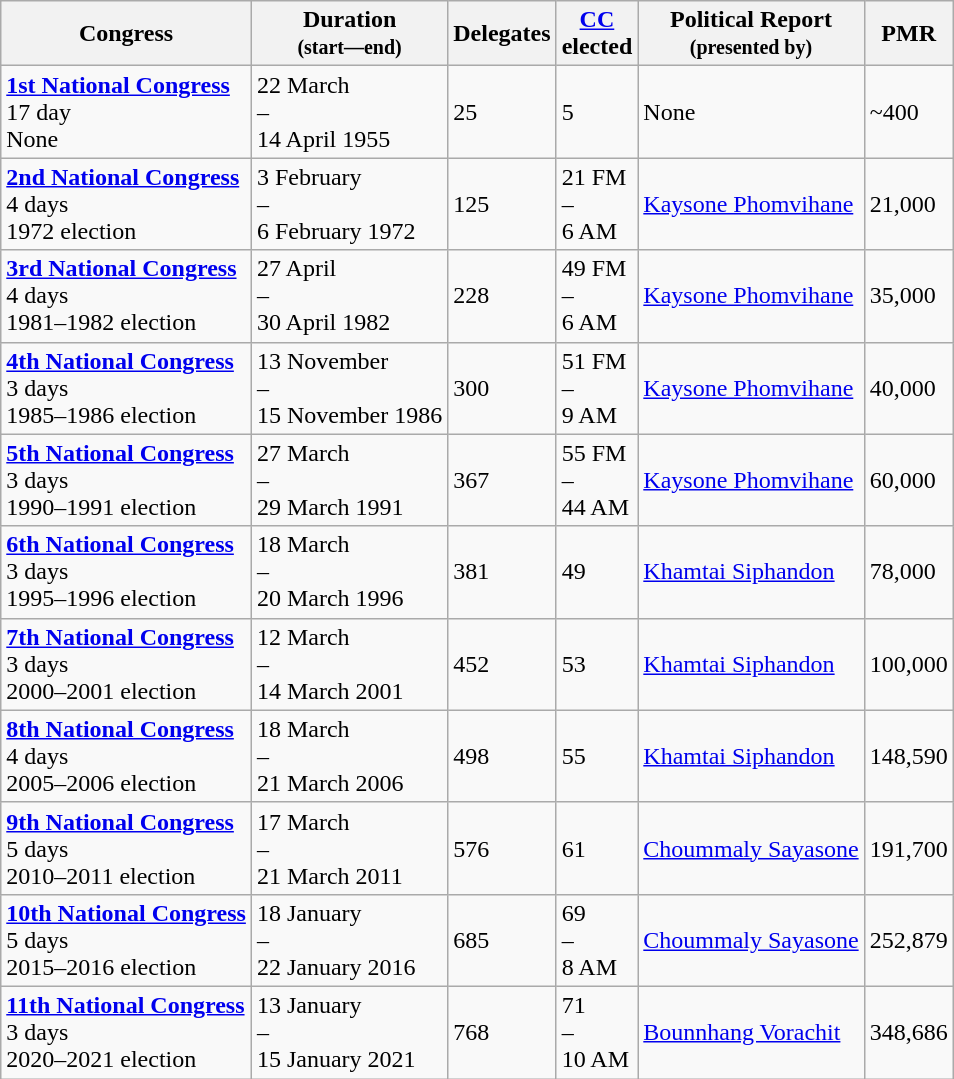<table class="wikitable">
<tr>
<th scope="col">Congress</th>
<th scope="col">Duration<br><small>(start—end)</small></th>
<th scope="col">Delegates</th>
<th scope="col"><a href='#'>CC</a><br>elected</th>
<th scope="col">Political Report<br><small>(presented by)</small></th>
<th scope="col">PMR</th>
</tr>
<tr>
<td align="left" scope="row" style="font-weight:normal;"><strong><a href='#'>1st National Congress</a></strong><br>17 day<br>None</td>
<td>22 March<br>–<br>14 April 1955</td>
<td>25</td>
<td>5</td>
<td>None</td>
<td>~400</td>
</tr>
<tr>
<td align="left" scope="row" style="font-weight:normal;"><strong><a href='#'>2nd National Congress</a></strong><br>4 days<br>1972 election</td>
<td>3 February<br>–<br>6 February 1972</td>
<td>125</td>
<td>21 FM<br>–<br>6 AM</td>
<td><a href='#'>Kaysone Phomvihane</a></td>
<td>21,000</td>
</tr>
<tr>
<td align="left" scope="row" style="font-weight:normal;"><strong><a href='#'>3rd National Congress</a></strong><br>4 days<br>1981–1982 election</td>
<td>27 April<br>–<br>30 April 1982</td>
<td>228</td>
<td>49 FM<br>–<br>6 AM</td>
<td><a href='#'>Kaysone Phomvihane</a></td>
<td>35,000</td>
</tr>
<tr>
<td align="left" scope="row" style="font-weight:normal;"><strong><a href='#'>4th National Congress</a></strong><br>3 days<br>1985–1986 election</td>
<td>13 November<br>–<br>15 November 1986</td>
<td>300</td>
<td>51 FM<br>–<br>9 AM</td>
<td><a href='#'>Kaysone Phomvihane</a></td>
<td>40,000</td>
</tr>
<tr>
<td align="left" scope="row" style="font-weight:normal;"><strong><a href='#'>5th National Congress</a></strong><br>3 days<br>1990–1991  election</td>
<td>27 March<br>–<br>29 March 1991</td>
<td>367</td>
<td>55 FM<br>–<br>44 AM</td>
<td><a href='#'>Kaysone Phomvihane</a></td>
<td>60,000</td>
</tr>
<tr>
<td align="left" scope="row" style="font-weight:normal;"><strong><a href='#'>6th National Congress</a></strong><br>3 days<br>1995–1996 election</td>
<td>18 March<br>–<br>20 March 1996</td>
<td>381</td>
<td>49</td>
<td><a href='#'>Khamtai Siphandon</a></td>
<td>78,000</td>
</tr>
<tr>
<td align="left" scope="row" style="font-weight:normal;"><strong><a href='#'>7th National Congress</a></strong><br>3 days<br>2000–2001 election</td>
<td>12 March<br>–<br>14 March 2001</td>
<td>452</td>
<td>53</td>
<td><a href='#'>Khamtai Siphandon</a></td>
<td>100,000</td>
</tr>
<tr>
<td align="left" scope="row" style="font-weight:normal;"><strong><a href='#'>8th National Congress</a></strong><br>4 days<br>2005–2006 election</td>
<td>18 March<br>–<br>21 March 2006</td>
<td>498</td>
<td>55</td>
<td><a href='#'>Khamtai Siphandon</a></td>
<td>148,590</td>
</tr>
<tr>
<td align="left" scope="row" style="font-weight:normal;"><strong><a href='#'>9th National Congress</a></strong><br>5 days<br>2010–2011 election</td>
<td>17 March<br>–<br>21 March 2011</td>
<td>576</td>
<td>61</td>
<td><a href='#'>Choummaly Sayasone</a></td>
<td>191,700</td>
</tr>
<tr>
<td align="left" scope="row" style="font-weight:normal;"><strong><a href='#'>10th National Congress</a></strong><br>5 days<br>2015–2016 election</td>
<td>18 January<br>–<br>22 January 2016</td>
<td>685</td>
<td>69<br>–<br>8 AM</td>
<td><a href='#'>Choummaly Sayasone</a></td>
<td>252,879</td>
</tr>
<tr>
<td align="left" scope="row" style="font-weight:normal;"><strong><a href='#'>11th National Congress</a></strong><br>3 days<br>2020–2021 election</td>
<td>13 January<br>–<br>15 January 2021</td>
<td>768</td>
<td>71<br>–<br>10 AM</td>
<td><a href='#'>Bounnhang Vorachit</a></td>
<td>348,686</td>
</tr>
</table>
